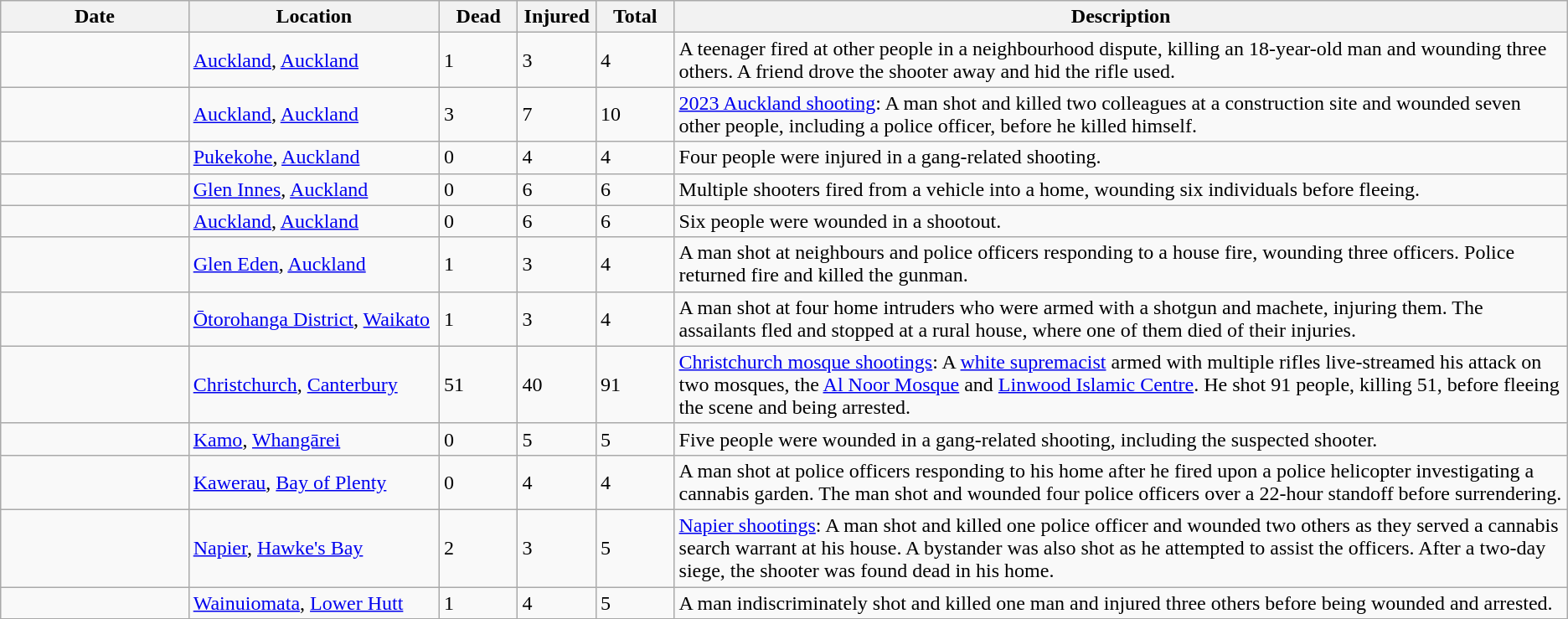<table class="wikitable sortable mw-datatable">
<tr>
<th width=12%>Date</th>
<th width=16%>Location</th>
<th width=5%>Dead</th>
<th width=5%>Injured</th>
<th width=5%>Total</th>
<th width=60%>Description</th>
</tr>
<tr>
<td></td>
<td><a href='#'>Auckland</a>, <a href='#'>Auckland</a></td>
<td>1</td>
<td>3</td>
<td>4</td>
<td>A teenager fired at other people in a neighbourhood dispute, killing an 18-year-old man and wounding three others. A friend drove the shooter away and hid the rifle used.</td>
</tr>
<tr>
<td></td>
<td><a href='#'>Auckland</a>, <a href='#'>Auckland</a></td>
<td>3</td>
<td>7</td>
<td>10</td>
<td><a href='#'>2023 Auckland shooting</a>: A man shot and killed two colleagues at a construction site and wounded seven other people, including a police officer, before he killed himself.</td>
</tr>
<tr>
<td></td>
<td><a href='#'>Pukekohe</a>, <a href='#'>Auckland</a></td>
<td>0</td>
<td>4</td>
<td>4</td>
<td>Four people were injured in a gang-related shooting.</td>
</tr>
<tr>
<td></td>
<td><a href='#'>Glen Innes</a>, <a href='#'>Auckland</a></td>
<td>0</td>
<td>6</td>
<td>6</td>
<td>Multiple shooters fired from a vehicle into a home, wounding six individuals before fleeing.</td>
</tr>
<tr>
<td></td>
<td><a href='#'>Auckland</a>, <a href='#'>Auckland</a></td>
<td>0</td>
<td>6</td>
<td>6</td>
<td>Six people were wounded in a shootout.</td>
</tr>
<tr>
<td></td>
<td><a href='#'>Glen Eden</a>, <a href='#'>Auckland</a></td>
<td>1</td>
<td>3</td>
<td>4</td>
<td>A man shot at neighbours and police officers responding to a house fire, wounding three officers. Police returned fire and killed the gunman.</td>
</tr>
<tr>
<td></td>
<td><a href='#'>Ōtorohanga District</a>, <a href='#'>Waikato</a></td>
<td>1</td>
<td>3</td>
<td>4</td>
<td>A man shot at four home intruders who were armed with a shotgun and machete, injuring them. The assailants fled and stopped at a rural house, where one of them died of their injuries.</td>
</tr>
<tr>
<td></td>
<td><a href='#'>Christchurch</a>, <a href='#'>Canterbury</a></td>
<td>51</td>
<td>40</td>
<td>91</td>
<td><a href='#'>Christchurch mosque shootings</a>: A <a href='#'>white supremacist</a> armed with multiple rifles live-streamed his attack on two mosques, the <a href='#'>Al Noor Mosque</a> and <a href='#'>Linwood Islamic Centre</a>. He shot 91 people, killing 51, before fleeing the scene and being arrested.</td>
</tr>
<tr>
<td></td>
<td><a href='#'>Kamo</a>, <a href='#'>Whangārei</a></td>
<td>0</td>
<td>5</td>
<td>5</td>
<td>Five people were wounded in a gang-related shooting, including the suspected shooter.</td>
</tr>
<tr>
<td></td>
<td><a href='#'>Kawerau</a>, <a href='#'>Bay of Plenty</a></td>
<td>0</td>
<td>4</td>
<td>4</td>
<td>A man shot at police officers responding to his home after he fired upon a police helicopter investigating a cannabis garden. The man shot and wounded four police officers over a 22-hour standoff before surrendering.</td>
</tr>
<tr>
<td></td>
<td><a href='#'>Napier</a>, <a href='#'>Hawke's Bay</a></td>
<td>2</td>
<td>3</td>
<td>5</td>
<td><a href='#'>Napier shootings</a>: A man shot and killed one police officer and wounded two others as they served a cannabis search warrant at his house. A bystander was also shot as he attempted to assist the officers. After a two-day siege, the shooter was found dead in his home.</td>
</tr>
<tr>
<td></td>
<td><a href='#'>Wainuiomata</a>, <a href='#'>Lower Hutt</a></td>
<td>1</td>
<td>4</td>
<td>5</td>
<td>A man indiscriminately shot and killed one man and injured three others before being wounded and arrested.</td>
</tr>
<tr>
</tr>
</table>
